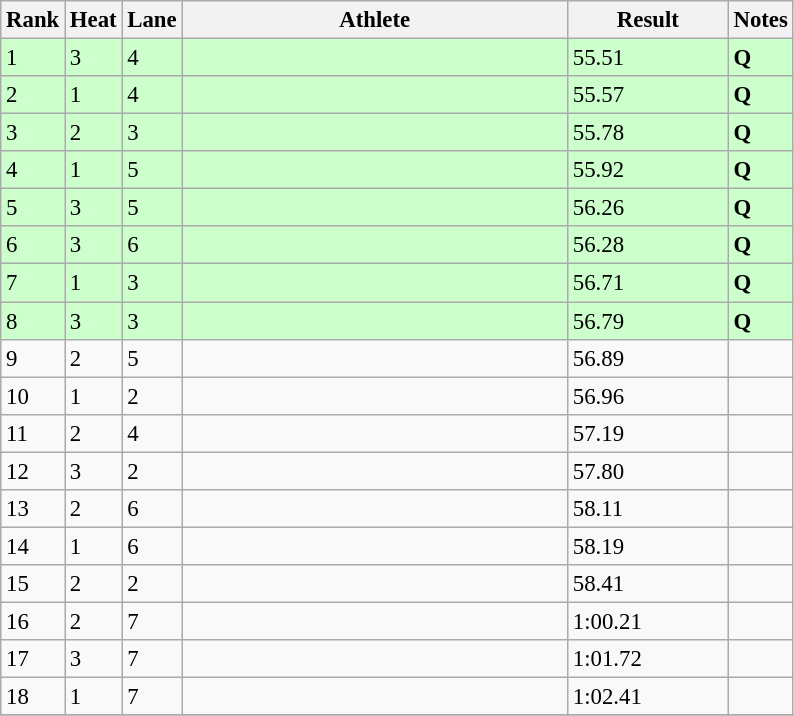<table class="wikitable" style="font-size:95%" style="width:35em;" style="text-align:center">
<tr>
<th>Rank</th>
<th>Heat</th>
<th>Lane</th>
<th width=250>Athlete</th>
<th width=100>Result</th>
<th>Notes</th>
</tr>
<tr bgcolor=ccffcc>
<td>1</td>
<td>3</td>
<td>4</td>
<td align=left></td>
<td>55.51</td>
<td><strong>Q</strong></td>
</tr>
<tr bgcolor=ccffcc>
<td>2</td>
<td>1</td>
<td>4</td>
<td align=left></td>
<td>55.57</td>
<td><strong>Q</strong></td>
</tr>
<tr bgcolor=ccffcc>
<td>3</td>
<td>2</td>
<td>3</td>
<td align=left></td>
<td>55.78</td>
<td><strong>Q</strong></td>
</tr>
<tr bgcolor=ccffcc>
<td>4</td>
<td>1</td>
<td>5</td>
<td align=left></td>
<td>55.92</td>
<td><strong>Q</strong></td>
</tr>
<tr bgcolor=ccffcc>
<td>5</td>
<td>3</td>
<td>5</td>
<td align=left></td>
<td>56.26</td>
<td><strong>Q</strong></td>
</tr>
<tr bgcolor=ccffcc>
<td>6</td>
<td>3</td>
<td>6</td>
<td align=left></td>
<td>56.28</td>
<td><strong>Q</strong></td>
</tr>
<tr bgcolor=ccffcc>
<td>7</td>
<td>1</td>
<td>3</td>
<td align=left></td>
<td>56.71</td>
<td><strong>Q</strong></td>
</tr>
<tr bgcolor=ccffcc>
<td>8</td>
<td>3</td>
<td>3</td>
<td align=left></td>
<td>56.79</td>
<td><strong>Q</strong></td>
</tr>
<tr>
<td>9</td>
<td>2</td>
<td>5</td>
<td align=left></td>
<td>56.89</td>
<td></td>
</tr>
<tr>
<td>10</td>
<td>1</td>
<td>2</td>
<td align=left></td>
<td>56.96</td>
<td></td>
</tr>
<tr>
<td>11</td>
<td>2</td>
<td>4</td>
<td align=left></td>
<td>57.19</td>
<td></td>
</tr>
<tr>
<td>12</td>
<td>3</td>
<td>2</td>
<td align=left></td>
<td>57.80</td>
<td></td>
</tr>
<tr>
<td>13</td>
<td>2</td>
<td>6</td>
<td align=left></td>
<td>58.11</td>
<td></td>
</tr>
<tr>
<td>14</td>
<td>1</td>
<td>6</td>
<td align=left></td>
<td>58.19</td>
<td></td>
</tr>
<tr>
<td>15</td>
<td>2</td>
<td>2</td>
<td align=left></td>
<td>58.41</td>
<td></td>
</tr>
<tr>
<td>16</td>
<td>2</td>
<td>7</td>
<td align=left></td>
<td>1:00.21</td>
<td></td>
</tr>
<tr>
<td>17</td>
<td>3</td>
<td>7</td>
<td align=left></td>
<td>1:01.72</td>
<td></td>
</tr>
<tr>
<td>18</td>
<td>1</td>
<td>7</td>
<td align=left></td>
<td>1:02.41</td>
<td></td>
</tr>
<tr>
</tr>
</table>
